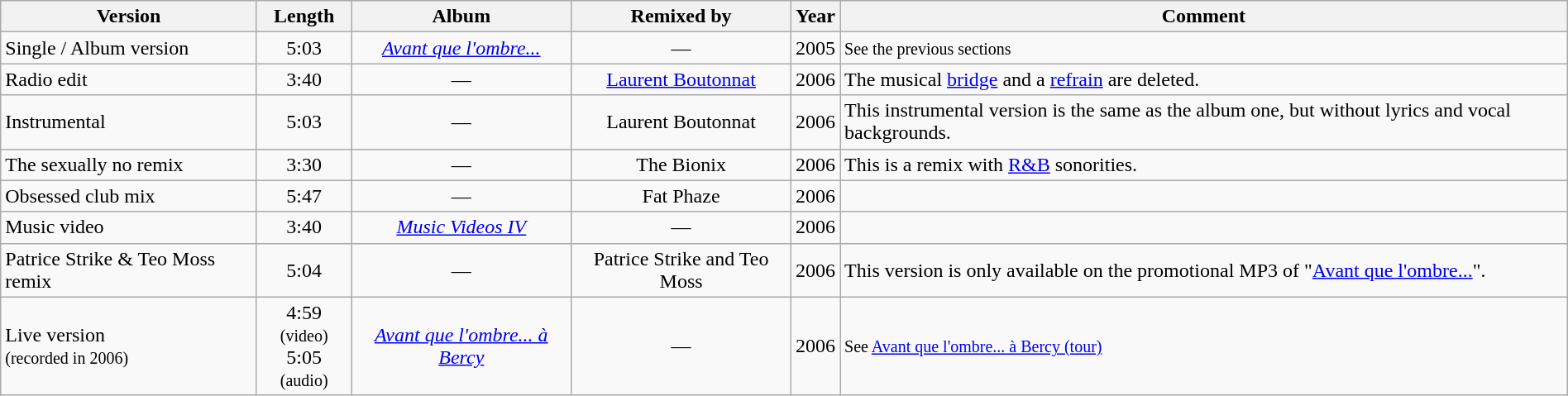<table class="wikitable sortable" style="width:100%;">
<tr>
<th>Version</th>
<th>Length</th>
<th>Album</th>
<th>Remixed by</th>
<th>Year</th>
<th>Comment</th>
</tr>
<tr>
<td>Single / Album version</td>
<td style="text-align:center;">5:03</td>
<td style="text-align:center;"><em><a href='#'>Avant que l'ombre...</a></em></td>
<td style="text-align:center;">—</td>
<td style="text-align:center;">2005</td>
<td><small>See the previous sections</small></td>
</tr>
<tr>
<td>Radio edit</td>
<td style="text-align:center;">3:40</td>
<td style="text-align:center;">—</td>
<td style="text-align:center;"><a href='#'>Laurent Boutonnat</a></td>
<td style="text-align:center;">2006</td>
<td>The musical <a href='#'>bridge</a> and a <a href='#'>refrain</a> are deleted.</td>
</tr>
<tr>
<td>Instrumental</td>
<td style="text-align:center;">5:03</td>
<td style="text-align:center;">—</td>
<td style="text-align:center;">Laurent Boutonnat</td>
<td style="text-align:center;">2006</td>
<td>This instrumental version is the same as the album one, but without lyrics and vocal backgrounds.</td>
</tr>
<tr>
<td>The sexually no remix</td>
<td style="text-align:center;">3:30</td>
<td style="text-align:center;">—</td>
<td style="text-align:center;">The Bionix</td>
<td style="text-align:center;">2006</td>
<td>This is a remix with <a href='#'>R&B</a> sonorities.</td>
</tr>
<tr>
<td>Obsessed club mix</td>
<td style="text-align:center;">5:47</td>
<td style="text-align:center;">—</td>
<td style="text-align:center;">Fat Phaze</td>
<td style="text-align:center;">2006</td>
<td></td>
</tr>
<tr>
<td>Music video</td>
<td style="text-align:center;">3:40</td>
<td style="text-align:center;"><em><a href='#'>Music Videos IV</a></em></td>
<td style="text-align:center;">—</td>
<td style="text-align:center;">2006</td>
<td></td>
</tr>
<tr>
<td>Patrice Strike & Teo Moss remix</td>
<td style="text-align:center;">5:04</td>
<td style="text-align:center;">—</td>
<td style="text-align:center;">Patrice Strike and Teo Moss</td>
<td style="text-align:center;">2006</td>
<td>This version is only available on the promotional MP3 of "<a href='#'>Avant que l'ombre...</a>".</td>
</tr>
<tr>
<td>Live version <br><small>(recorded in 2006)</small></td>
<td style="text-align:center;">4:59 <small>(video)</small> <br> 5:05 <small>(audio)</small></td>
<td style="text-align:center;"><em><a href='#'>Avant que l'ombre... à Bercy</a></em></td>
<td style="text-align:center;">—</td>
<td style="text-align:center;">2006</td>
<td><small>See <a href='#'>Avant que l'ombre... à Bercy (tour)</a></small></td>
</tr>
</table>
